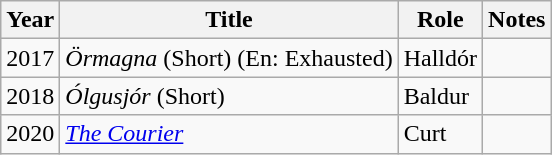<table class="wikitable sortable">
<tr>
<th>Year</th>
<th>Title</th>
<th>Role</th>
<th>Notes</th>
</tr>
<tr>
<td>2017</td>
<td><em>Örmagna</em> (Short) (En: Exhausted)</td>
<td>Halldór</td>
<td></td>
</tr>
<tr>
<td>2018</td>
<td><em>Ólgusjór</em> (Short)</td>
<td>Baldur</td>
<td></td>
</tr>
<tr>
<td>2020</td>
<td><em><a href='#'>The Courier</a></em></td>
<td>Curt</td>
<td></td>
</tr>
</table>
